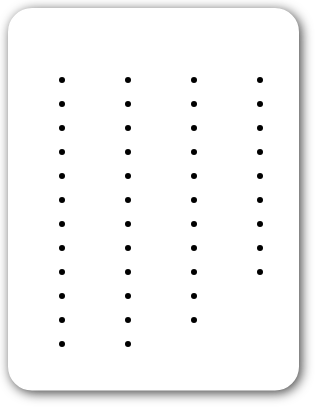<table style=" border-radius:1em; box-shadow: 0.1em 0.1em 0.5em rgba(0,0,0,0.75); background-color: white; border: 1px solid white; padding: 5px;">
<tr style="vertical-align:top;">
<td><br><small><div><ul><li></li><li></li><li></li><li></li><li></li><li></li><li></li><li></li><li></li><li></li><li></li><li></li></ul></div></small></td>
<td valign=top><br><small><div><ul><li></li><li></li><li></li><li></li><li></li><li></li><li></li><li></li><li></li><li></li><li></li><li></li></ul></div></small></td>
<td valign=top><br><small><div><ul><li></li><li></li><li></li><li></li><li></li><li></li><li></li><li></li><li></li><li></li><li></li></ul></div></small></td>
<td valign=top><br><small><div><ul><li></li><li></li><li></li><li></li><li></li><li></li><li></li><li></li><li></li></ul></div></small></td>
<td></td>
</tr>
</table>
